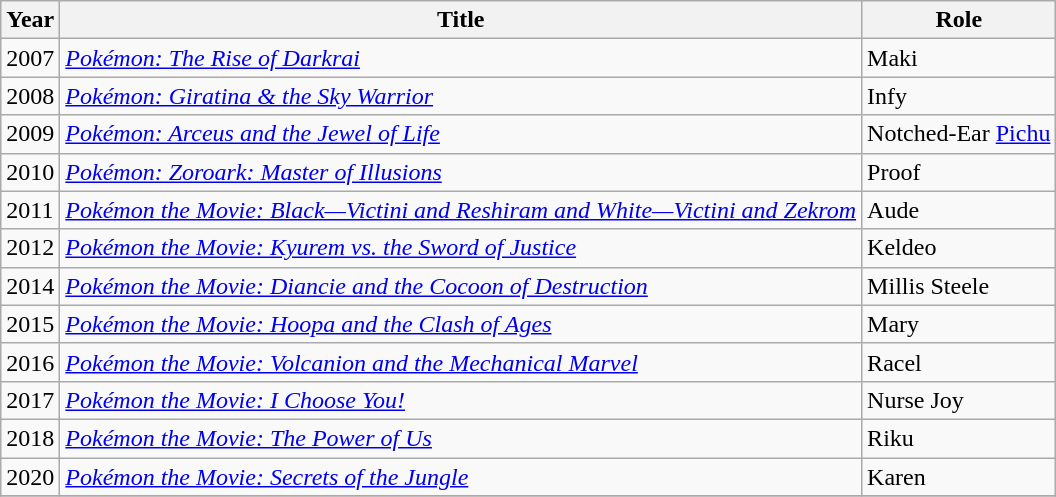<table class="wikitable">
<tr>
<th>Year</th>
<th>Title</th>
<th>Role</th>
</tr>
<tr>
<td>2007</td>
<td><em><a href='#'>Pokémon: The Rise of Darkrai</a></em></td>
<td>Maki</td>
</tr>
<tr>
<td>2008</td>
<td><em><a href='#'>Pokémon: Giratina & the Sky Warrior</a></em></td>
<td>Infy</td>
</tr>
<tr>
<td>2009</td>
<td><em><a href='#'>Pokémon: Arceus and the Jewel of Life</a></em></td>
<td>Notched-Ear <a href='#'>Pichu</a></td>
</tr>
<tr>
<td>2010</td>
<td><em><a href='#'>Pokémon: Zoroark: Master of Illusions</a></em></td>
<td>Proof</td>
</tr>
<tr>
<td>2011</td>
<td><em><a href='#'>Pokémon the Movie: Black—Victini and Reshiram and White—Victini and Zekrom</a></em></td>
<td>Aude</td>
</tr>
<tr>
<td>2012</td>
<td><em><a href='#'>Pokémon the Movie: Kyurem vs. the Sword of Justice</a></em></td>
<td>Keldeo</td>
</tr>
<tr>
<td>2014</td>
<td><em><a href='#'>Pokémon the Movie: Diancie and the Cocoon of Destruction</a></em></td>
<td>Millis Steele</td>
</tr>
<tr>
<td>2015</td>
<td><em><a href='#'>Pokémon the Movie: Hoopa and the Clash of Ages</a></em></td>
<td>Mary</td>
</tr>
<tr>
<td>2016</td>
<td><em><a href='#'>Pokémon the Movie: Volcanion and the Mechanical Marvel</a></em></td>
<td>Racel</td>
</tr>
<tr>
<td>2017</td>
<td><em><a href='#'>Pokémon the Movie: I Choose You!</a></em></td>
<td>Nurse Joy</td>
</tr>
<tr>
<td>2018</td>
<td><em><a href='#'>Pokémon the Movie: The Power of Us</a></em></td>
<td>Riku</td>
</tr>
<tr>
<td>2020</td>
<td><em><a href='#'>Pokémon the Movie: Secrets of the Jungle</a></em></td>
<td>Karen</td>
</tr>
<tr>
</tr>
</table>
